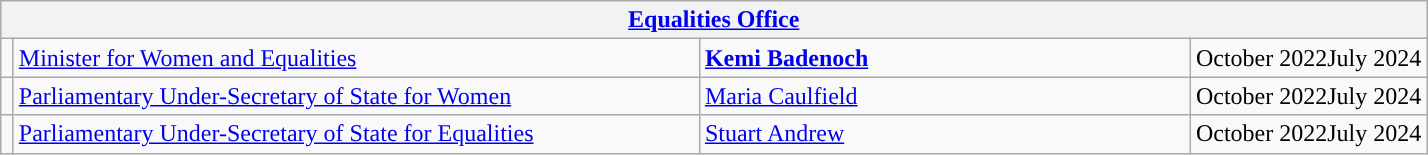<table class="wikitable">
<tr>
<th colspan="4"><a href='#'>Equalities Office</a></th>
</tr>
<tr>
<td style="width: 1px; background: "></td>
<td style="width: 450px;"><a href='#'>Minister for Women and Equalities</a></td>
<td style="width: 320px;"><strong><a href='#'>Kemi Badenoch</a></strong></td>
<td>October 2022July 2024</td>
</tr>
<tr>
<td style="width: 1px; background: "></td>
<td rowspan="1"><a href='#'>Parliamentary Under-Secretary of State for Women</a></td>
<td><a href='#'>Maria Caulfield</a></td>
<td>October 2022July 2024</td>
</tr>
<tr>
<td style="width: 1px; background: "></td>
<td rowspan="1"><a href='#'>Parliamentary Under-Secretary of State for Equalities</a></td>
<td><a href='#'>Stuart Andrew</a></td>
<td>October 2022July 2024</td>
</tr>
</table>
